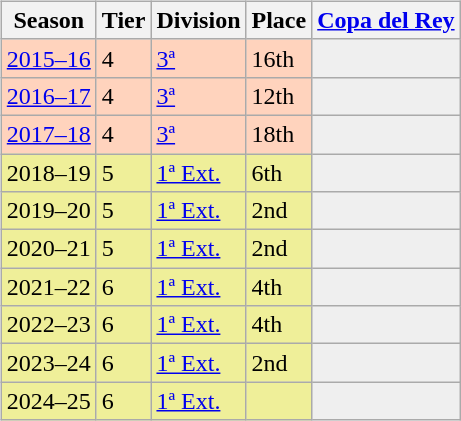<table>
<tr>
<td valign="top" width=0%><br><table class="wikitable">
<tr style="background:#f0f6fa;">
<th>Season</th>
<th>Tier</th>
<th>Division</th>
<th>Place</th>
<th><a href='#'>Copa del Rey</a></th>
</tr>
<tr>
<td style="background:#FFD3BD;"><a href='#'>2015–16</a></td>
<td style="background:#FFD3BD;">4</td>
<td style="background:#FFD3BD;"><a href='#'>3ª</a></td>
<td style="background:#FFD3BD;">16th</td>
<td style="background:#efefef;"></td>
</tr>
<tr>
<td style="background:#FFD3BD;"><a href='#'>2016–17</a></td>
<td style="background:#FFD3BD;">4</td>
<td style="background:#FFD3BD;"><a href='#'>3ª</a></td>
<td style="background:#FFD3BD;">12th</td>
<td style="background:#efefef;"></td>
</tr>
<tr>
<td style="background:#FFD3BD;"><a href='#'>2017–18</a></td>
<td style="background:#FFD3BD;">4</td>
<td style="background:#FFD3BD;"><a href='#'>3ª</a></td>
<td style="background:#FFD3BD;">18th</td>
<td style="background:#efefef;"></td>
</tr>
<tr>
<td style="background:#EFEF99;">2018–19</td>
<td style="background:#EFEF99;">5</td>
<td style="background:#EFEF99;"><a href='#'>1ª Ext.</a></td>
<td style="background:#EFEF99;">6th</td>
<th style="background:#efefef;"></th>
</tr>
<tr>
<td style="background:#EFEF99;">2019–20</td>
<td style="background:#EFEF99;">5</td>
<td style="background:#EFEF99;"><a href='#'>1ª Ext.</a></td>
<td style="background:#EFEF99;">2nd</td>
<th style="background:#efefef;"></th>
</tr>
<tr>
<td style="background:#EFEF99;">2020–21</td>
<td style="background:#EFEF99;">5</td>
<td style="background:#EFEF99;"><a href='#'>1ª Ext.</a></td>
<td style="background:#EFEF99;">2nd</td>
<th style="background:#efefef;"></th>
</tr>
<tr>
<td style="background:#EFEF99;">2021–22</td>
<td style="background:#EFEF99;">6</td>
<td style="background:#EFEF99;"><a href='#'>1ª Ext.</a></td>
<td style="background:#EFEF99;">4th</td>
<th style="background:#efefef;"></th>
</tr>
<tr>
<td style="background:#EFEF99;">2022–23</td>
<td style="background:#EFEF99;">6</td>
<td style="background:#EFEF99;"><a href='#'>1ª Ext.</a></td>
<td style="background:#EFEF99;">4th</td>
<th style="background:#efefef;"></th>
</tr>
<tr>
<td style="background:#EFEF99;">2023–24</td>
<td style="background:#EFEF99;">6</td>
<td style="background:#EFEF99;"><a href='#'>1ª Ext.</a></td>
<td style="background:#EFEF99;">2nd</td>
<th style="background:#efefef;"></th>
</tr>
<tr>
<td style="background:#EFEF99;">2024–25</td>
<td style="background:#EFEF99;">6</td>
<td style="background:#EFEF99;"><a href='#'>1ª Ext.</a></td>
<td style="background:#EFEF99;"></td>
<th style="background:#efefef;"></th>
</tr>
</table>
</td>
</tr>
</table>
